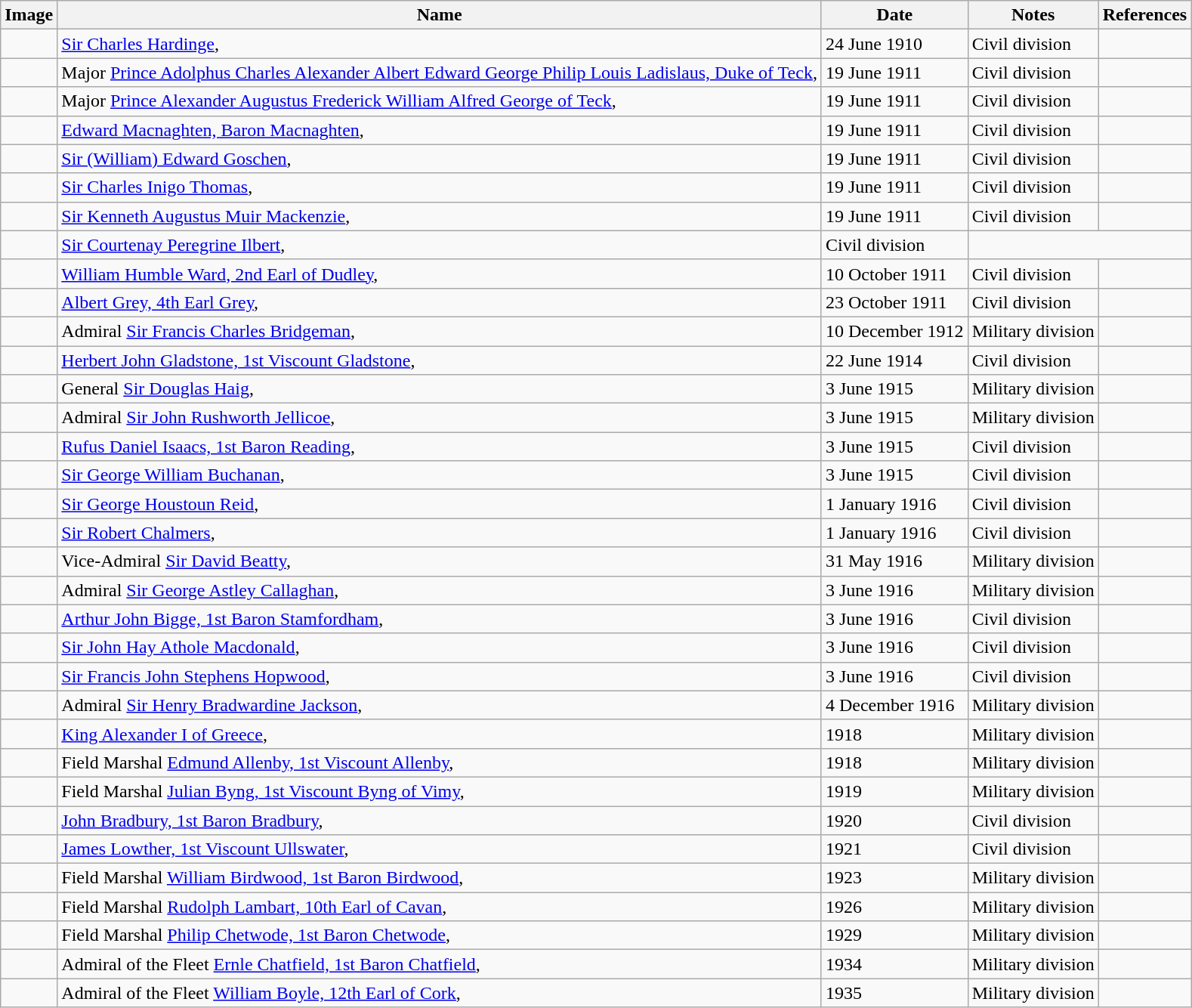<table class="wikitable">
<tr>
<th>Image</th>
<th>Name</th>
<th>Date</th>
<th>Notes</th>
<th>References</th>
</tr>
<tr>
<td></td>
<td><a href='#'>Sir Charles Hardinge</a>, </td>
<td>24 June 1910</td>
<td>Civil division</td>
<td></td>
</tr>
<tr>
<td></td>
<td>Major <a href='#'>Prince Adolphus Charles Alexander Albert Edward George Philip Louis Ladislaus, Duke of Teck</a>, </td>
<td>19 June 1911</td>
<td>Civil division</td>
<td></td>
</tr>
<tr>
<td></td>
<td>Major <a href='#'>Prince Alexander Augustus Frederick William Alfred George of Teck</a>, </td>
<td>19 June 1911</td>
<td>Civil division</td>
<td></td>
</tr>
<tr>
<td></td>
<td><a href='#'>Edward Macnaghten, Baron Macnaghten</a>, </td>
<td>19 June 1911</td>
<td>Civil division</td>
<td></td>
</tr>
<tr>
<td></td>
<td><a href='#'>Sir (William) Edward Goschen</a>, </td>
<td>19 June 1911</td>
<td>Civil division</td>
<td></td>
</tr>
<tr>
<td></td>
<td><a href='#'>Sir Charles Inigo Thomas</a>, </td>
<td>19 June 1911</td>
<td>Civil division</td>
<td></td>
</tr>
<tr>
<td></td>
<td><a href='#'>Sir Kenneth Augustus Muir Mackenzie</a>, </td>
<td>19 June 1911</td>
<td>Civil division</td>
<td></td>
</tr>
<tr>
<td></td>
<td><a href='#'>Sir Courtenay Peregrine Ilbert</a>, </td>
<td 19 June 1911>Civil division</td>
</tr>
<tr>
<td></td>
<td><a href='#'>William Humble Ward, 2nd Earl of Dudley</a>, </td>
<td>10 October 1911</td>
<td>Civil division</td>
<td></td>
</tr>
<tr>
<td></td>
<td><a href='#'>Albert Grey, 4th Earl Grey</a>, </td>
<td>23 October 1911</td>
<td>Civil division</td>
<td></td>
</tr>
<tr>
<td></td>
<td>Admiral <a href='#'>Sir Francis Charles Bridgeman</a>, </td>
<td>10 December 1912</td>
<td>Military division</td>
<td></td>
</tr>
<tr>
<td></td>
<td><a href='#'>Herbert John Gladstone, 1st Viscount Gladstone</a>, </td>
<td>22 June 1914</td>
<td>Civil division</td>
<td></td>
</tr>
<tr>
<td></td>
<td>General <a href='#'>Sir Douglas Haig</a>, </td>
<td>3 June 1915</td>
<td>Military division</td>
<td></td>
</tr>
<tr>
<td></td>
<td>Admiral <a href='#'>Sir John Rushworth Jellicoe</a>, </td>
<td>3 June 1915</td>
<td>Military division</td>
<td></td>
</tr>
<tr>
<td></td>
<td><a href='#'>Rufus Daniel Isaacs, 1st Baron Reading</a>, </td>
<td>3 June 1915</td>
<td>Civil division</td>
<td></td>
</tr>
<tr>
<td></td>
<td><a href='#'>Sir George William Buchanan</a>, </td>
<td>3 June 1915</td>
<td>Civil division</td>
<td></td>
</tr>
<tr>
<td></td>
<td><a href='#'>Sir George Houstoun Reid</a>, </td>
<td>1 January 1916</td>
<td>Civil division</td>
<td></td>
</tr>
<tr>
<td></td>
<td><a href='#'>Sir Robert Chalmers</a>, </td>
<td>1 January 1916</td>
<td>Civil division</td>
<td></td>
</tr>
<tr>
<td></td>
<td>Vice-Admiral <a href='#'>Sir David Beatty</a>, </td>
<td>31 May 1916</td>
<td>Military division</td>
<td></td>
</tr>
<tr>
<td></td>
<td>Admiral <a href='#'>Sir George Astley Callaghan</a>, </td>
<td>3 June 1916</td>
<td>Military division</td>
<td></td>
</tr>
<tr>
<td></td>
<td><a href='#'>Arthur John Bigge, 1st Baron Stamfordham</a>, </td>
<td>3 June 1916</td>
<td>Civil division</td>
<td></td>
</tr>
<tr>
<td></td>
<td><a href='#'>Sir John Hay Athole Macdonald</a>, </td>
<td>3 June 1916</td>
<td>Civil division</td>
<td></td>
</tr>
<tr>
<td></td>
<td><a href='#'>Sir Francis John Stephens Hopwood</a>, </td>
<td>3 June 1916</td>
<td>Civil division</td>
<td></td>
</tr>
<tr>
<td></td>
<td>Admiral <a href='#'>Sir Henry Bradwardine Jackson</a>, </td>
<td>4 December 1916</td>
<td>Military division</td>
<td></td>
</tr>
<tr>
<td></td>
<td><a href='#'>King Alexander I of Greece</a>, </td>
<td>1918</td>
<td>Military division</td>
<td></td>
</tr>
<tr>
<td></td>
<td>Field Marshal <a href='#'>Edmund Allenby, 1st Viscount Allenby</a>, </td>
<td>1918</td>
<td>Military division</td>
<td></td>
</tr>
<tr>
<td></td>
<td>Field Marshal <a href='#'>Julian Byng, 1st Viscount Byng of Vimy</a>, </td>
<td>1919</td>
<td>Military division</td>
<td></td>
</tr>
<tr>
<td></td>
<td><a href='#'>John Bradbury, 1st Baron Bradbury</a>, </td>
<td>1920</td>
<td>Civil division</td>
<td></td>
</tr>
<tr>
<td></td>
<td><a href='#'>James Lowther, 1st Viscount Ullswater</a>, </td>
<td>1921</td>
<td>Civil division</td>
<td></td>
</tr>
<tr>
<td></td>
<td>Field Marshal <a href='#'>William Birdwood, 1st Baron Birdwood</a>, </td>
<td>1923</td>
<td>Military division</td>
<td></td>
</tr>
<tr>
<td></td>
<td>Field Marshal <a href='#'>Rudolph Lambart, 10th Earl of Cavan</a>, </td>
<td>1926</td>
<td>Military division</td>
<td></td>
</tr>
<tr>
<td></td>
<td>Field Marshal <a href='#'>Philip Chetwode, 1st Baron Chetwode</a>, </td>
<td>1929</td>
<td>Military division</td>
<td></td>
</tr>
<tr>
<td></td>
<td>Admiral of the Fleet <a href='#'>Ernle Chatfield, 1st Baron Chatfield</a>, </td>
<td>1934</td>
<td>Military division</td>
<td></td>
</tr>
<tr>
<td></td>
<td>Admiral of the Fleet <a href='#'>William Boyle, 12th Earl of Cork</a>, </td>
<td>1935</td>
<td>Military division</td>
<td></td>
</tr>
</table>
